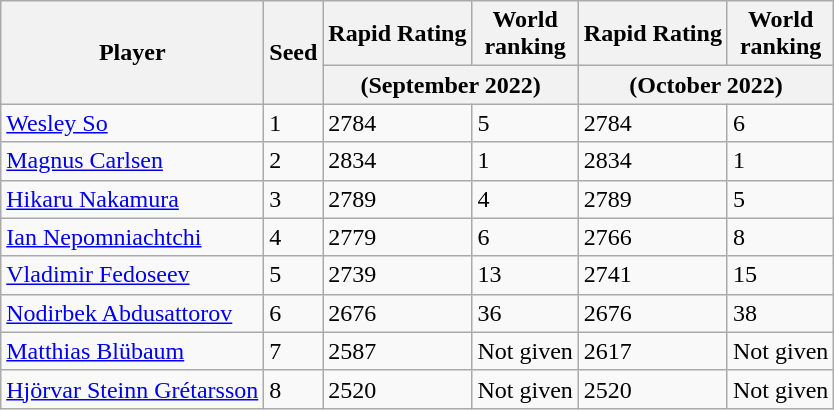<table class="wikitable sortable" style="text-align: left;">
<tr>
<th rowspan=2>Player</th>
<th rowspan=2>Seed</th>
<th>Rapid Rating</th>
<th>World<br>ranking</th>
<th>Rapid Rating</th>
<th>World<br>ranking</th>
</tr>
<tr>
<th colspan=2>(September 2022)</th>
<th colspan=2>(October 2022)</th>
</tr>
<tr>
<td> <a href='#'>Wesley So</a></td>
<td>1</td>
<td>2784</td>
<td>5</td>
<td>2784</td>
<td>6</td>
</tr>
<tr>
<td> <a href='#'>Magnus Carlsen</a></td>
<td>2</td>
<td>2834</td>
<td>1</td>
<td>2834</td>
<td>1</td>
</tr>
<tr>
<td> <a href='#'>Hikaru Nakamura</a></td>
<td>3</td>
<td>2789</td>
<td>4</td>
<td>2789</td>
<td>5</td>
</tr>
<tr>
<td> <a href='#'>Ian Nepomniachtchi</a></td>
<td>4</td>
<td>2779</td>
<td>6</td>
<td>2766</td>
<td>8</td>
</tr>
<tr>
<td> <a href='#'>Vladimir Fedoseev</a></td>
<td>5</td>
<td>2739</td>
<td>13</td>
<td>2741</td>
<td>15</td>
</tr>
<tr>
<td> <a href='#'>Nodirbek Abdusattorov</a></td>
<td>6</td>
<td>2676</td>
<td>36</td>
<td>2676</td>
<td>38</td>
</tr>
<tr>
<td> <a href='#'>Matthias Blübaum</a></td>
<td>7</td>
<td>2587</td>
<td>Not given</td>
<td>2617</td>
<td>Not given</td>
</tr>
<tr>
<td> <a href='#'>Hjörvar Steinn Grétarsson</a></td>
<td>8</td>
<td>2520</td>
<td>Not given</td>
<td>2520</td>
<td>Not given</td>
</tr>
</table>
